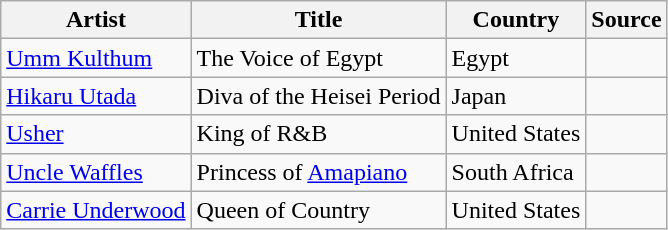<table class="wikitable sortable">
<tr>
<th>Artist</th>
<th>Title</th>
<th>Country</th>
<th class="unsortable">Source</th>
</tr>
<tr>
<td><a href='#'>Umm Kulthum</a></td>
<td>The Voice of Egypt</td>
<td>Egypt</td>
<td></td>
</tr>
<tr>
<td><a href='#'>Hikaru Utada</a></td>
<td>Diva of the Heisei Period</td>
<td>Japan</td>
<td></td>
</tr>
<tr>
<td><a href='#'>Usher</a></td>
<td>King of R&B</td>
<td>United States</td>
<td></td>
</tr>
<tr>
<td><a href='#'>Uncle Waffles</a></td>
<td>Princess of <a href='#'>Amapiano</a></td>
<td>South Africa</td>
<td></td>
</tr>
<tr>
<td><a href='#'>Carrie Underwood</a></td>
<td>Queen of Country</td>
<td>United States</td>
<td></td>
</tr>
</table>
